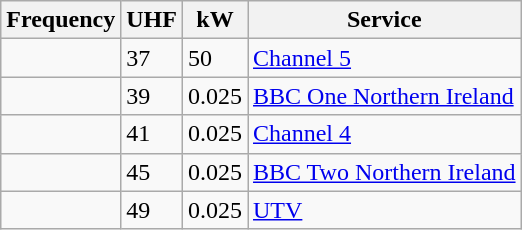<table class="wikitable sortable">
<tr>
<th> Frequency</th>
<th> UHF</th>
<th> kW</th>
<th> Service</th>
</tr>
<tr>
<td></td>
<td>37</td>
<td>50</td>
<td><a href='#'>Channel 5</a></td>
</tr>
<tr>
<td></td>
<td>39</td>
<td>0.025</td>
<td><a href='#'>BBC One Northern Ireland</a></td>
</tr>
<tr>
<td></td>
<td>41</td>
<td>0.025</td>
<td><a href='#'>Channel 4</a></td>
</tr>
<tr>
<td></td>
<td>45</td>
<td>0.025</td>
<td><a href='#'>BBC Two Northern Ireland</a></td>
</tr>
<tr>
<td></td>
<td>49</td>
<td>0.025</td>
<td><a href='#'>UTV</a></td>
</tr>
</table>
